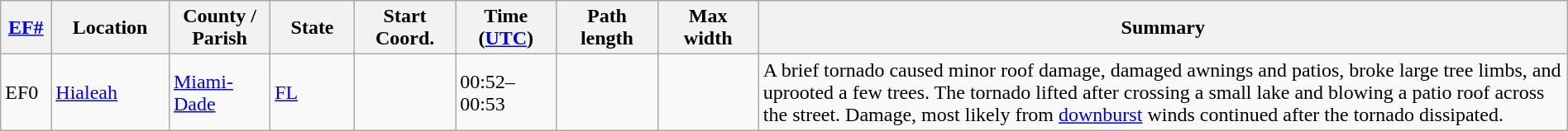<table class="wikitable sortable" style="width:100%;">
<tr>
<th scope="col"  style="width:3%; text-align:center;"><a href='#'>EF#</a></th>
<th scope="col"  style="width:7%; text-align:center;" class="unsortable">Location</th>
<th scope="col"  style="width:6%; text-align:center;" class="unsortable">County / Parish</th>
<th scope="col"  style="width:5%; text-align:center;">State</th>
<th scope="col"  style="width:6%; text-align:center;">Start Coord.</th>
<th scope="col"  style="width:6%; text-align:center;">Time (<a href='#'>UTC</a>)</th>
<th scope="col"  style="width:6%; text-align:center;">Path length</th>
<th scope="col"  style="width:6%; text-align:center;">Max width</th>
<th scope="col" class="unsortable" style="width:48%; text-align:center;">Summary</th>
</tr>
<tr>
<td bgcolor=>EF0</td>
<td><a href='#'>Hialeah</a></td>
<td><a href='#'>Miami-Dade</a></td>
<td><a href='#'>FL</a></td>
<td></td>
<td>00:52–00:53</td>
<td></td>
<td></td>
<td>A brief tornado caused minor roof damage, damaged awnings and patios, broke large tree limbs, and uprooted a few trees. The tornado lifted after crossing a small lake and blowing a patio roof across the street. Damage, most likely from <a href='#'>downburst</a> winds continued after the tornado dissipated.</td>
</tr>
</table>
